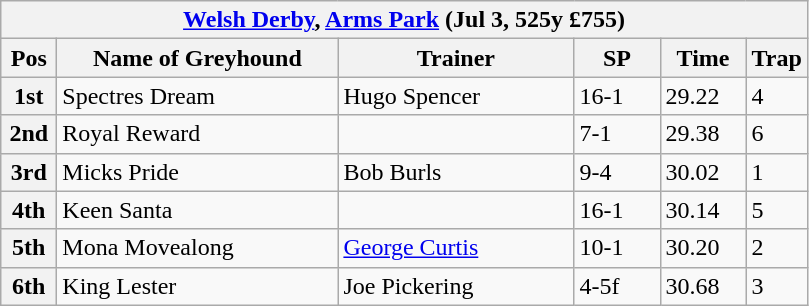<table class="wikitable">
<tr>
<th colspan="6"><a href='#'>Welsh Derby</a>, <a href='#'>Arms Park</a> (Jul 3, 525y £755)</th>
</tr>
<tr>
<th width=30>Pos</th>
<th width=180>Name of Greyhound</th>
<th width=150>Trainer</th>
<th width=50>SP</th>
<th width=50>Time</th>
<th width=30>Trap</th>
</tr>
<tr>
<th>1st</th>
<td>Spectres Dream</td>
<td>Hugo Spencer</td>
<td>16-1</td>
<td>29.22</td>
<td>4</td>
</tr>
<tr>
<th>2nd</th>
<td>Royal Reward</td>
<td></td>
<td>7-1</td>
<td>29.38</td>
<td>6</td>
</tr>
<tr>
<th>3rd</th>
<td>Micks Pride</td>
<td>Bob Burls</td>
<td>9-4</td>
<td>30.02</td>
<td>1</td>
</tr>
<tr>
<th>4th</th>
<td>Keen Santa</td>
<td></td>
<td>16-1</td>
<td>30.14</td>
<td>5</td>
</tr>
<tr>
<th>5th</th>
<td>Mona Movealong</td>
<td><a href='#'>George Curtis</a></td>
<td>10-1</td>
<td>30.20</td>
<td>2</td>
</tr>
<tr>
<th>6th</th>
<td>King Lester</td>
<td>Joe Pickering</td>
<td>4-5f</td>
<td>30.68</td>
<td>3</td>
</tr>
</table>
